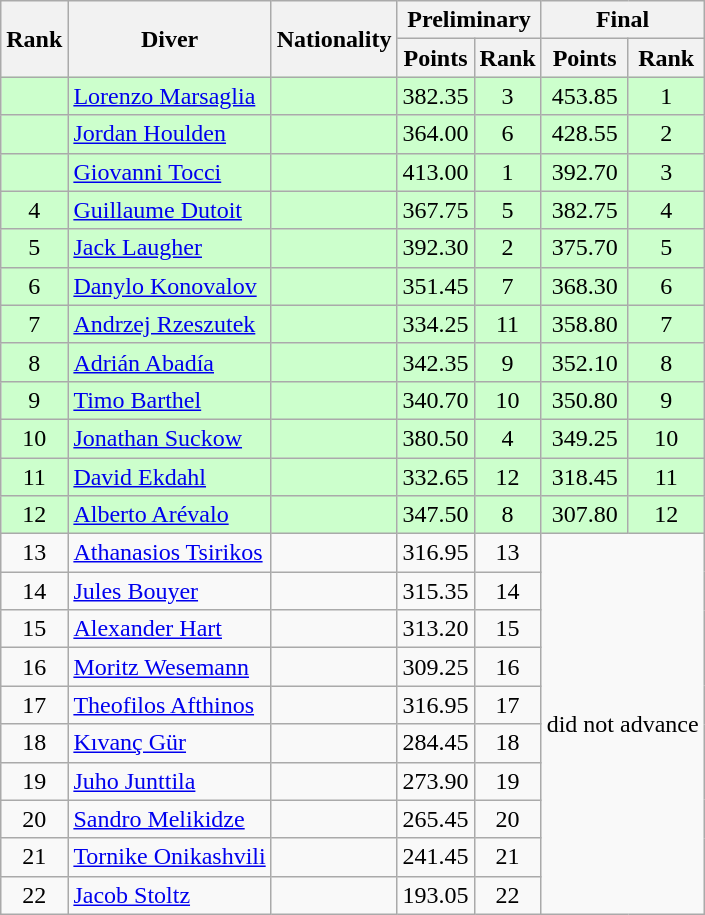<table class="wikitable sortable" style="text-align:center">
<tr>
<th rowspan=2>Rank</th>
<th rowspan=2>Diver</th>
<th rowspan=2>Nationality</th>
<th colspan=2>Preliminary</th>
<th colspan=2>Final</th>
</tr>
<tr>
<th>Points</th>
<th>Rank</th>
<th>Points</th>
<th>Rank</th>
</tr>
<tr bgcolor=ccffcc>
<td></td>
<td align=left><a href='#'>Lorenzo Marsaglia</a></td>
<td align=left></td>
<td>382.35</td>
<td>3</td>
<td>453.85</td>
<td>1</td>
</tr>
<tr bgcolor=ccffcc>
<td></td>
<td align=left><a href='#'>Jordan Houlden</a></td>
<td align=left></td>
<td>364.00</td>
<td>6</td>
<td>428.55</td>
<td>2</td>
</tr>
<tr bgcolor=ccffcc>
<td></td>
<td align=left><a href='#'>Giovanni Tocci</a></td>
<td align=left></td>
<td>413.00</td>
<td>1</td>
<td>392.70</td>
<td>3</td>
</tr>
<tr bgcolor=ccffcc>
<td>4</td>
<td align=left><a href='#'>Guillaume Dutoit</a></td>
<td align=left></td>
<td>367.75</td>
<td>5</td>
<td>382.75</td>
<td>4</td>
</tr>
<tr bgcolor=ccffcc>
<td>5</td>
<td align=left><a href='#'>Jack Laugher</a></td>
<td align=left></td>
<td>392.30</td>
<td>2</td>
<td>375.70</td>
<td>5</td>
</tr>
<tr bgcolor=ccffcc>
<td>6</td>
<td align=left><a href='#'>Danylo Konovalov</a></td>
<td align=left></td>
<td>351.45</td>
<td>7</td>
<td>368.30</td>
<td>6</td>
</tr>
<tr bgcolor=ccffcc>
<td>7</td>
<td align=left><a href='#'>Andrzej Rzeszutek</a></td>
<td align=left></td>
<td>334.25</td>
<td>11</td>
<td>358.80</td>
<td>7</td>
</tr>
<tr bgcolor=ccffcc>
<td>8</td>
<td align=left><a href='#'>Adrián Abadía</a></td>
<td align=left></td>
<td>342.35</td>
<td>9</td>
<td>352.10</td>
<td>8</td>
</tr>
<tr bgcolor=ccffcc>
<td>9</td>
<td align=left><a href='#'>Timo Barthel</a></td>
<td align=left></td>
<td>340.70</td>
<td>10</td>
<td>350.80</td>
<td>9</td>
</tr>
<tr bgcolor=ccffcc>
<td>10</td>
<td align=left><a href='#'>Jonathan Suckow</a></td>
<td align=left></td>
<td>380.50</td>
<td>4</td>
<td>349.25</td>
<td>10</td>
</tr>
<tr bgcolor=ccffcc>
<td>11</td>
<td align=left><a href='#'>David Ekdahl</a></td>
<td align=left></td>
<td>332.65</td>
<td>12</td>
<td>318.45</td>
<td>11</td>
</tr>
<tr bgcolor=ccffcc>
<td>12</td>
<td align=left><a href='#'>Alberto Arévalo</a></td>
<td align=left></td>
<td>347.50</td>
<td>8</td>
<td>307.80</td>
<td>12</td>
</tr>
<tr>
<td>13</td>
<td align=left><a href='#'>Athanasios Tsirikos</a></td>
<td align=left></td>
<td>316.95</td>
<td>13</td>
<td colspan=2 rowspan=10>did not advance</td>
</tr>
<tr>
<td>14</td>
<td align=left><a href='#'>Jules Bouyer</a></td>
<td align=left></td>
<td>315.35</td>
<td>14</td>
</tr>
<tr>
<td>15</td>
<td align=left><a href='#'>Alexander Hart</a></td>
<td align=left></td>
<td>313.20</td>
<td>15</td>
</tr>
<tr>
<td>16</td>
<td align=left><a href='#'>Moritz Wesemann</a></td>
<td align=left></td>
<td>309.25</td>
<td>16</td>
</tr>
<tr>
<td>17</td>
<td align=left><a href='#'>Theofilos Afthinos</a></td>
<td align=left></td>
<td>316.95</td>
<td>17</td>
</tr>
<tr>
<td>18</td>
<td align=left><a href='#'>Kıvanç Gür</a></td>
<td align=left></td>
<td>284.45</td>
<td>18</td>
</tr>
<tr>
<td>19</td>
<td align=left><a href='#'>Juho Junttila</a></td>
<td align=left></td>
<td>273.90</td>
<td>19</td>
</tr>
<tr>
<td>20</td>
<td align=left><a href='#'>Sandro Melikidze</a></td>
<td align=left></td>
<td>265.45</td>
<td>20</td>
</tr>
<tr>
<td>21</td>
<td align=left><a href='#'>Tornike Onikashvili</a></td>
<td align=left></td>
<td>241.45</td>
<td>21</td>
</tr>
<tr>
<td>22</td>
<td align=left><a href='#'>Jacob Stoltz</a></td>
<td align=left></td>
<td>193.05</td>
<td>22</td>
</tr>
</table>
